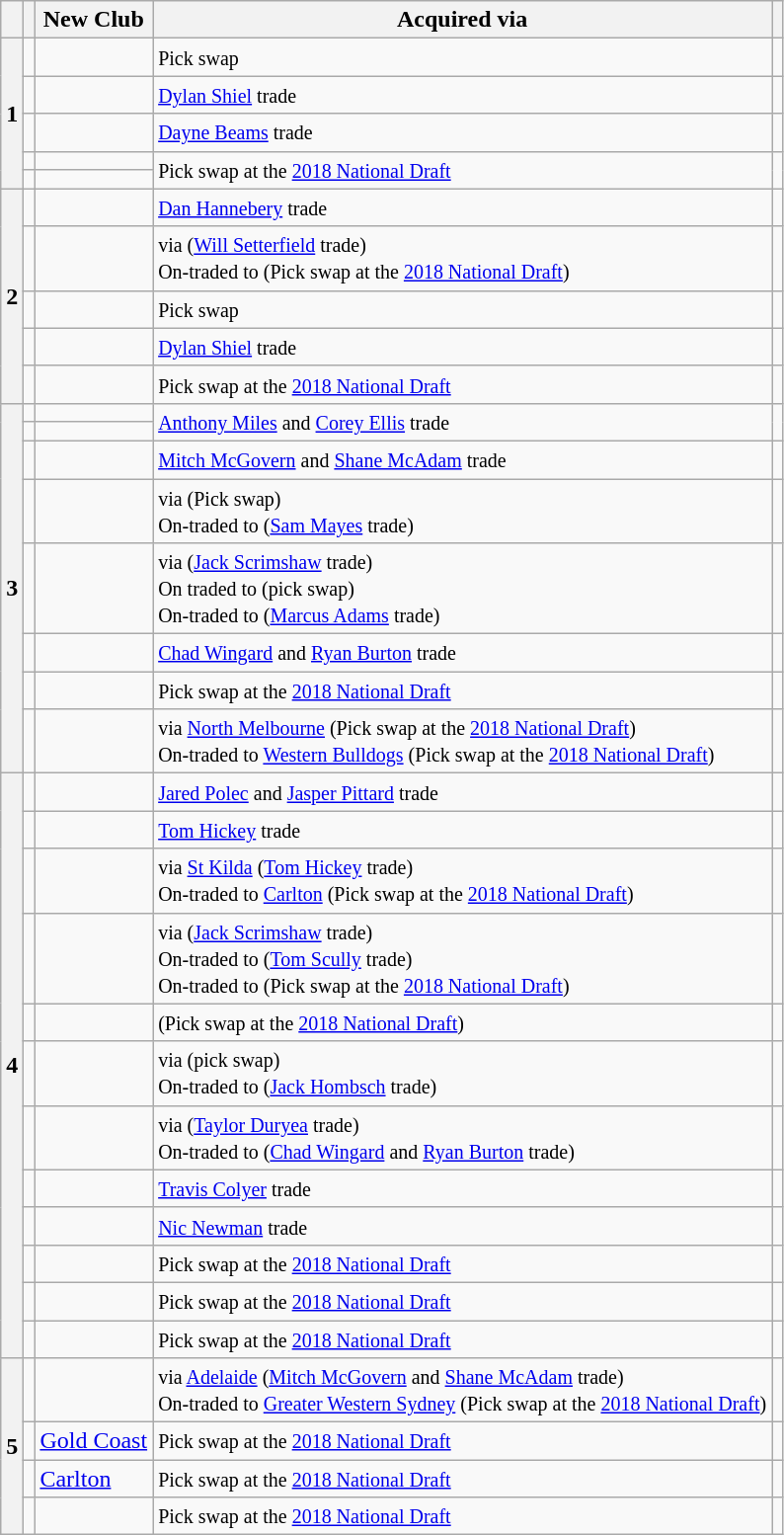<table class="wikitable sortable plainrowheaders">
<tr>
<th scope="col"></th>
<th scope="col"></th>
<th scope="col">New Club</th>
<th class="unsortable">Acquired via</th>
<th class="unsortable"></th>
</tr>
<tr>
<th scope="row" style="text-align:center;" rowspan="5">1</th>
<td></td>
<td></td>
<td><small>Pick swap</small></td>
<td align=center></td>
</tr>
<tr>
<td></td>
<td></td>
<td><small><a href='#'>Dylan Shiel</a> trade</small></td>
<td align=center></td>
</tr>
<tr>
<td></td>
<td></td>
<td><small><a href='#'>Dayne Beams</a> trade</small></td>
<td align=center></td>
</tr>
<tr>
<td></td>
<td></td>
<td rowspan=2><small>Pick swap at the <a href='#'>2018 National Draft</a></small></td>
<td rowspan="2" style="text-align:center;"></td>
</tr>
<tr>
<td></td>
<td></td>
</tr>
<tr>
<th scope="row" rowspan=5>2</th>
<td></td>
<td></td>
<td><small><a href='#'>Dan Hannebery</a> trade</small></td>
<td align=center></td>
</tr>
<tr>
<td></td>
<td></td>
<td><small>via  (<a href='#'>Will Setterfield</a> trade)<br>On-traded to  (Pick swap at the <a href='#'>2018 National Draft</a>)</small></td>
<td align=center><br></td>
</tr>
<tr>
<td></td>
<td></td>
<td><small>Pick swap</small></td>
<td align=center></td>
</tr>
<tr>
<td></td>
<td></td>
<td><small><a href='#'>Dylan Shiel</a> trade</small></td>
<td align=center></td>
</tr>
<tr>
<td></td>
<td></td>
<td><small>Pick swap at the <a href='#'>2018 National Draft</a></small></td>
<td align=center></td>
</tr>
<tr>
<th rowspan="8" scope="row">3</th>
<td></td>
<td></td>
<td rowspan=2><small><a href='#'>Anthony Miles</a> and <a href='#'>Corey Ellis</a> trade</small></td>
<td rowspan="2" style="text-align:center;"></td>
</tr>
<tr>
<td></td>
<td></td>
</tr>
<tr>
<td></td>
<td></td>
<td><small><a href='#'>Mitch McGovern</a> and <a href='#'>Shane McAdam</a> trade</small></td>
<td align=center></td>
</tr>
<tr>
<td></td>
<td></td>
<td><small>via  (Pick swap)<br>On-traded to  (<a href='#'>Sam Mayes</a> trade)</small></td>
<td align=center><br></td>
</tr>
<tr>
<td></td>
<td></td>
<td><small>via  (<a href='#'>Jack Scrimshaw</a> trade)<br>On traded to  (pick swap)<br>On-traded to  (<a href='#'>Marcus Adams</a> trade)</small></td>
<td align=center><br><br></td>
</tr>
<tr>
<td></td>
<td></td>
<td><small><a href='#'>Chad Wingard</a> and <a href='#'>Ryan Burton</a> trade</small></td>
<td align=center></td>
</tr>
<tr>
<td></td>
<td></td>
<td><small>Pick swap at the <a href='#'>2018 National Draft</a></small></td>
<td align=center></td>
</tr>
<tr>
<td></td>
<td></td>
<td><small>via <a href='#'>North Melbourne</a> (Pick swap at the <a href='#'>2018 National Draft</a>)<br>On-traded to <a href='#'>Western Bulldogs</a> (Pick swap at the <a href='#'>2018 National Draft</a>)</small></td>
<td align=center><br></td>
</tr>
<tr>
<th rowspan="12" scope="row">4</th>
<td></td>
<td></td>
<td><small><a href='#'>Jared Polec</a> and <a href='#'>Jasper Pittard</a> trade</small></td>
<td style="text-align:center;"></td>
</tr>
<tr>
<td></td>
<td></td>
<td><small><a href='#'>Tom Hickey</a> trade</small></td>
<td align=center></td>
</tr>
<tr>
<td></td>
<td></td>
<td><small>via <a href='#'>St Kilda</a> (<a href='#'>Tom Hickey</a> trade)<br>On-traded to <a href='#'>Carlton</a> (Pick swap at the <a href='#'>2018 National Draft</a>)</small></td>
<td align=center><br></td>
</tr>
<tr>
<td></td>
<td></td>
<td><small>via  (<a href='#'>Jack Scrimshaw</a> trade)<br>On-traded to  (<a href='#'>Tom Scully</a> trade)<br>On-traded to  (Pick swap at the <a href='#'>2018 National Draft</a>)</small></td>
<td align=center><br><br></td>
</tr>
<tr>
<td></td>
<td></td>
<td><small>(Pick swap at the <a href='#'>2018 National Draft</a>)</small></td>
<td align=center></td>
</tr>
<tr>
<td></td>
<td></td>
<td><small>via  (pick swap)<br>On-traded to  (<a href='#'>Jack Hombsch</a> trade)</small></td>
<td align=center><br></td>
</tr>
<tr>
<td></td>
<td></td>
<td><small>via  (<a href='#'>Taylor Duryea</a> trade)<br>On-traded to  (<a href='#'>Chad Wingard</a> and <a href='#'>Ryan Burton</a> trade)</small></td>
<td align=center><br></td>
</tr>
<tr>
<td></td>
<td></td>
<td><small><a href='#'>Travis Colyer</a>  trade</small></td>
<td align=center></td>
</tr>
<tr>
<td></td>
<td></td>
<td><small><a href='#'>Nic Newman</a>  trade</small></td>
<td align=center></td>
</tr>
<tr>
<td></td>
<td></td>
<td><small>Pick swap at the <a href='#'>2018 National Draft</a></small></td>
<td align=center></td>
</tr>
<tr>
<td></td>
<td></td>
<td><small>Pick swap at the <a href='#'>2018 National Draft</a></small></td>
<td align=center></td>
</tr>
<tr>
<td></td>
<td></td>
<td><small>Pick swap at the <a href='#'>2018 National Draft</a></small></td>
<td align=center></td>
</tr>
<tr>
<th rowspan="4" scope="row">5</th>
<td></td>
<td></td>
<td><small>via <a href='#'>Adelaide</a> (<a href='#'>Mitch McGovern</a> and <a href='#'>Shane McAdam</a> trade)<br>On-traded to <a href='#'>Greater Western Sydney</a> (Pick swap at the <a href='#'>2018 National Draft</a>)</small></td>
<td align=center><br></td>
</tr>
<tr>
<td></td>
<td><a href='#'>Gold Coast</a></td>
<td><small>Pick swap at the <a href='#'>2018 National Draft</a></small></td>
<td align=center></td>
</tr>
<tr>
<td></td>
<td><a href='#'>Carlton</a></td>
<td><small> Pick swap at the <a href='#'>2018 National Draft</a></small></td>
<td style="text-align:center;"></td>
</tr>
<tr>
<td></td>
<td></td>
<td><small>Pick swap at the <a href='#'>2018 National Draft</a></small></td>
<td align=center></td>
</tr>
</table>
